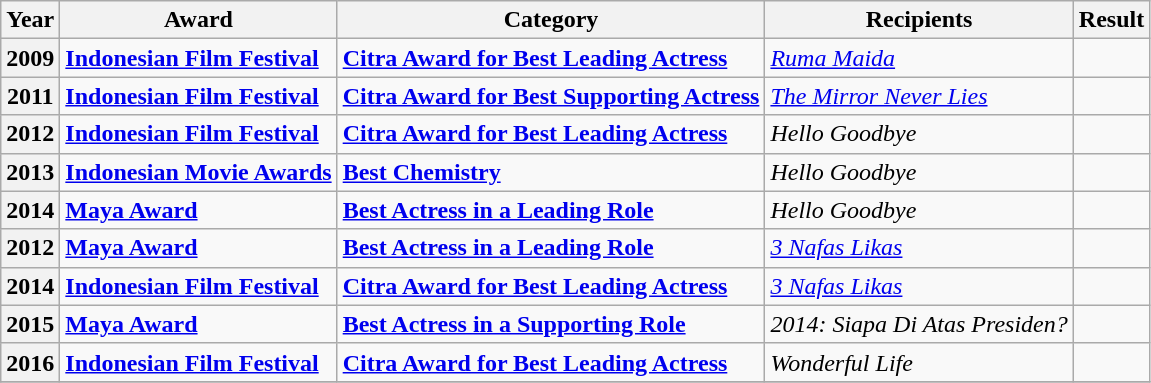<table class="wikitable sortable">
<tr>
<th>Year</th>
<th>Award</th>
<th>Category</th>
<th>Recipients</th>
<th>Result</th>
</tr>
<tr>
<th>2009</th>
<td><strong><a href='#'>Indonesian Film Festival</a></strong></td>
<td><strong><a href='#'>Citra Award for Best Leading Actress</a></strong></td>
<td><em><a href='#'>Ruma Maida</a></em></td>
<td></td>
</tr>
<tr>
<th>2011</th>
<td><strong><a href='#'>Indonesian Film Festival</a></strong></td>
<td><strong><a href='#'>Citra Award for Best Supporting Actress</a></strong></td>
<td><em><a href='#'>The Mirror Never Lies</a></em></td>
<td></td>
</tr>
<tr>
<th>2012</th>
<td><strong><a href='#'>Indonesian Film Festival</a></strong></td>
<td><strong><a href='#'>Citra Award for Best Leading Actress</a></strong></td>
<td><em>Hello Goodbye</em></td>
<td></td>
</tr>
<tr>
<th>2013</th>
<td><strong><a href='#'>Indonesian Movie Awards</a></strong></td>
<td><strong><a href='#'>Best Chemistry</a></strong> <strong></strong></td>
<td><em>Hello Goodbye</em></td>
<td></td>
</tr>
<tr>
<th>2014</th>
<td><strong><a href='#'>Maya Award</a></strong></td>
<td><strong><a href='#'>Best Actress in a Leading Role</a></strong></td>
<td><em>Hello Goodbye</em></td>
<td></td>
</tr>
<tr>
<th>2012</th>
<td><strong><a href='#'>Maya Award</a></strong></td>
<td><strong><a href='#'>Best Actress in a Leading Role</a></strong></td>
<td><em><a href='#'>3 Nafas Likas</a></em></td>
<td></td>
</tr>
<tr>
<th>2014</th>
<td><strong><a href='#'>Indonesian Film Festival</a></strong></td>
<td><strong><a href='#'>Citra Award for Best Leading Actress</a></strong></td>
<td><em><a href='#'>3 Nafas Likas</a></em></td>
<td></td>
</tr>
<tr>
<th>2015</th>
<td><strong><a href='#'>Maya Award</a></strong></td>
<td><strong><a href='#'>Best Actress in a Supporting Role</a></strong></td>
<td><em>2014: Siapa Di Atas Presiden?</em></td>
<td></td>
</tr>
<tr>
<th>2016</th>
<td><strong><a href='#'>Indonesian Film Festival</a></strong></td>
<td><strong><a href='#'>Citra Award for Best Leading Actress</a></strong></td>
<td><em>Wonderful Life</em></td>
<td></td>
</tr>
<tr>
</tr>
</table>
